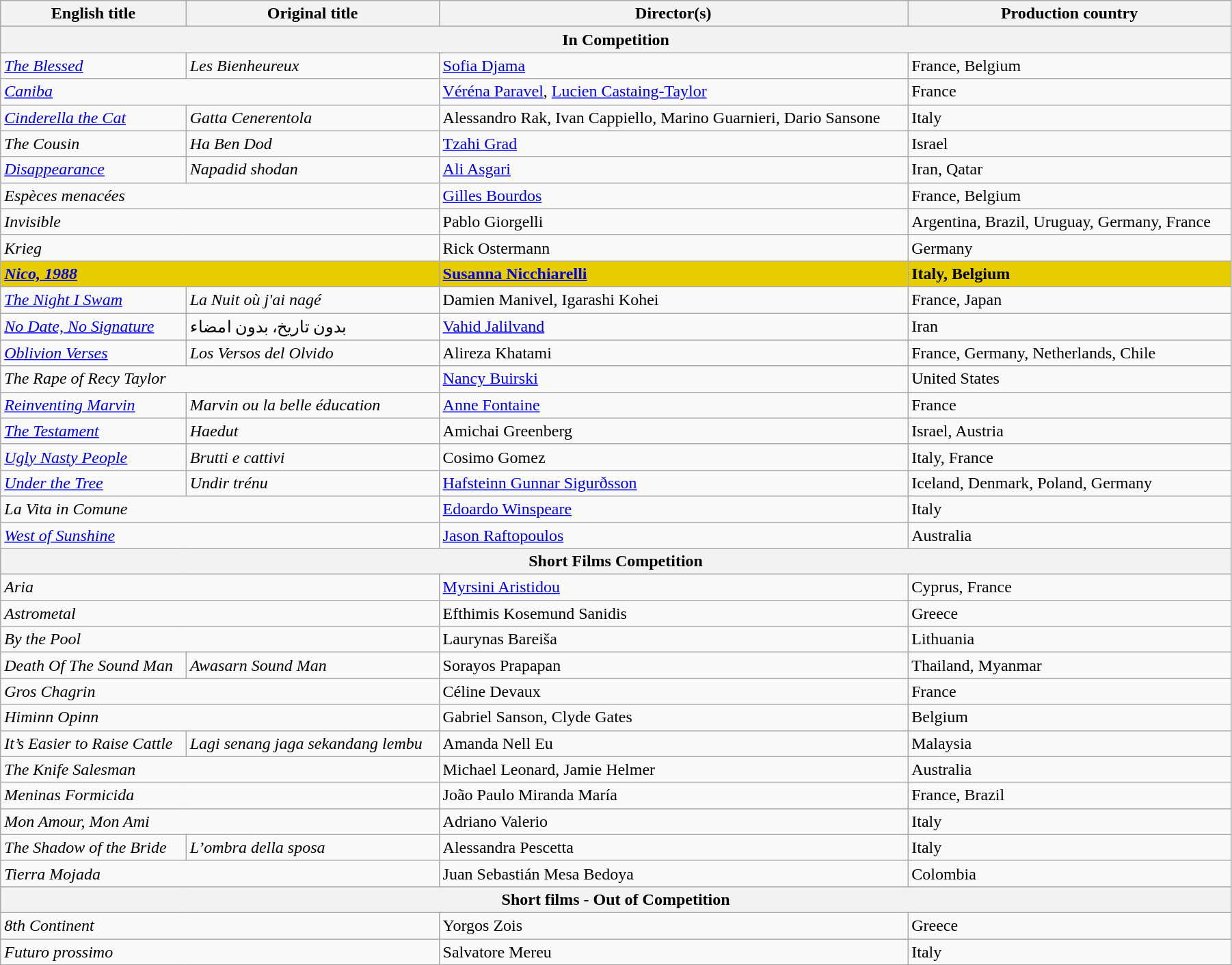<table class="wikitable" style="width:95%; margin-bottom:0px">
<tr>
<th>English title</th>
<th>Original title</th>
<th>Director(s)</th>
<th>Production country</th>
</tr>
<tr>
<th colspan=4>In Competition</th>
</tr>
<tr>
<td><em><a href='#'>The Blessed</a></em></td>
<td><em>Les Bienheureux</em></td>
<td><a href='#'>Sofia Djama</a></td>
<td>France, Belgium</td>
</tr>
<tr>
<td colspan="2"><em><a href='#'>Caniba</a></em></td>
<td data-sort-value="Paravel"><a href='#'>Véréna Paravel</a>, <a href='#'>Lucien Castaing-Taylor</a></td>
<td>France</td>
</tr>
<tr>
<td><em><a href='#'>Cinderella the Cat</a></em></td>
<td><em>Gatta Cenerentola</em></td>
<td data-sort-value="Rak">Alessandro Rak, Ivan Cappiello, Marino Guarnieri, Dario Sansone</td>
<td>Italy</td>
</tr>
<tr>
<td data-sort-value="Cousin"><em>The Cousin</em></td>
<td><em>Ha Ben Dod</em></td>
<td data-sort-value="Grad"><a href='#'>Tzahi Grad</a></td>
<td>Israel</td>
</tr>
<tr>
<td><em><a href='#'>Disappearance</a></em></td>
<td><em>Napadid shodan</em></td>
<td data-sort-value="Asgari"><a href='#'>Ali Asgari</a></td>
<td>Iran, Qatar</td>
</tr>
<tr>
<td colspan="2"><em>Espèces menacées</em></td>
<td><a href='#'>Gilles Bourdos</a></td>
<td>France, Belgium</td>
</tr>
<tr>
<td colspan="2"><em>Invisible</em></td>
<td data-sort-value="Giorgelli">Pablo Giorgelli</td>
<td>Argentina, Brazil, Uruguay, Germany, France</td>
</tr>
<tr>
<td colspan="2"><em>Krieg</em></td>
<td data-sort-value="Ostermann">Rick Ostermann</td>
<td>Germany</td>
</tr>
<tr style="background:#E7CD00;">
<td colspan=2><strong><em><a href='#'>Nico, 1988</a></em></strong></td>
<td data-sort-value="Nicchiarelli"><strong><a href='#'>Susanna Nicchiarelli</a></strong></td>
<td><strong>Italy, Belgium</strong></td>
</tr>
<tr>
<td data-sort-value="Night"><em><a href='#'>The Night I Swam</a></em></td>
<td data-sort-value="Nuit"><em>La Nuit où j'ai nagé</em></td>
<td data-sort-value="Manivel">Damien Manivel, Igarashi Kohei</td>
<td>France, Japan</td>
</tr>
<tr>
<td><em><a href='#'>No Date, No Signature</a></em></td>
<td>بدون تاریخ، بدون امضاء</td>
<td data-sort-value="Jalilvand"><a href='#'>Vahid Jalilvand</a></td>
<td>Iran</td>
</tr>
<tr>
<td><em><a href='#'>Oblivion Verses</a></em></td>
<td data-sort-value="Versos"><em>Los Versos del Olvido</em></td>
<td data-sort-value="Khatami">Alireza Khatami</td>
<td>France, Germany, Netherlands, Chile</td>
</tr>
<tr>
<td colspan=2 data-sort-value="Rape"><em>The Rape of Recy Taylor</em></td>
<td data-sort-value="Buirski"><a href='#'>Nancy Buirski</a></td>
<td>United States</td>
</tr>
<tr>
<td><em><a href='#'>Reinventing Marvin</a></em></td>
<td><em>Marvin ou la belle éducation</em></td>
<td data-sort-value="Fontaine"><a href='#'>Anne Fontaine</a></td>
<td>France</td>
</tr>
<tr>
<td data-sort-value="Testament"><a href='#'><em>The Testament</em></a></td>
<td><em>Haedut</em></td>
<td data-sort-value="Greenberg">Amichai Greenberg</td>
<td>Israel, Austria</td>
</tr>
<tr>
<td><em><a href='#'>Ugly Nasty People</a></em></td>
<td><em>Brutti e cattivi</em></td>
<td data-sort-value="Gomez">Cosimo Gomez</td>
<td>Italy, France</td>
</tr>
<tr>
<td><em><a href='#'>Under the Tree</a></em></td>
<td><em>Undir trénu</em></td>
<td data-sort-value="Sigurosson"><a href='#'>Hafsteinn Gunnar Sigurðsson</a></td>
<td>Iceland, Denmark, Poland, Germany</td>
</tr>
<tr>
<td colspan="2" data-sort-value="Vita"><em>La Vita in Comune</em></td>
<td data-sort-value="Winspeare"><a href='#'>Edoardo Winspeare</a></td>
<td>Italy</td>
</tr>
<tr>
<td colspan=2><em><a href='#'>West of Sunshine</a></em></td>
<td data-sort-value=Raftopoulos""><a href='#'>Jason Raftopoulos</a></td>
<td>Australia</td>
</tr>
<tr>
<th colspan="4">Short Films Competition</th>
</tr>
<tr>
<td colspan="2"><em>Aria</em></td>
<td><a href='#'>Myrsini Aristidou</a></td>
<td>Cyprus, France</td>
</tr>
<tr>
<td colspan="2"><em>Astrometal</em></td>
<td>Efthimis Kosemund Sanidis</td>
<td>Greece</td>
</tr>
<tr>
<td colspan="2"><em>By the Pool</em></td>
<td>Laurynas Bareiša</td>
<td>Lithuania</td>
</tr>
<tr>
<td><em>Death Of The Sound Man</em></td>
<td><em>Awasarn Sound Man</em></td>
<td>Sorayos Prapapan</td>
<td>Thailand, Myanmar</td>
</tr>
<tr>
<td colspan="2"><em>Gros Chagrin</em></td>
<td>Céline Devaux</td>
<td>France</td>
</tr>
<tr>
<td colspan="2"><em>Himinn Opinn</em></td>
<td>Gabriel Sanson, Clyde Gates</td>
<td>Belgium</td>
</tr>
<tr>
<td><em>It’s Easier to Raise Cattle</em></td>
<td><em>Lagi senang jaga sekandang lembu</em></td>
<td>Amanda Nell Eu</td>
<td>Malaysia</td>
</tr>
<tr>
<td colspan="2"><em>The Knife Salesman</em></td>
<td>Michael Leonard, Jamie Helmer</td>
<td>Australia</td>
</tr>
<tr>
<td colspan="2"><em>Meninas Formicida</em></td>
<td>João Paulo Miranda María</td>
<td>France, Brazil</td>
</tr>
<tr>
<td colspan="2"><em>Mon Amour, Mon Ami</em></td>
<td>Adriano Valerio</td>
<td>Italy</td>
</tr>
<tr>
<td><em>The Shadow of the Bride</em></td>
<td><em>L’ombra della sposa</em></td>
<td>Alessandra Pescetta</td>
<td>Italy</td>
</tr>
<tr>
<td colspan="2"><em>Tierra Mojada</em></td>
<td>Juan Sebastián Mesa Bedoya</td>
<td>Colombia</td>
</tr>
<tr>
<th colspan="4">Short films - Out of Competition</th>
</tr>
<tr>
<td colspan="2"><em>8th Continent</em></td>
<td>Yorgos Zois</td>
<td>Greece</td>
</tr>
<tr>
<td colspan="2"><em>Futuro prossimo</em></td>
<td>Salvatore Mereu</td>
<td>Italy</td>
</tr>
</table>
